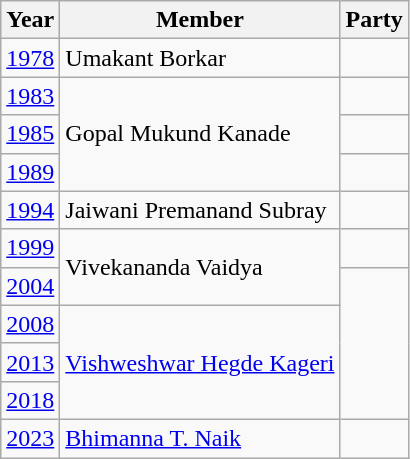<table class="wikitable sortable">
<tr>
<th>Year</th>
<th>Member</th>
<th colspan="2">Party</th>
</tr>
<tr>
<td><a href='#'>1978</a></td>
<td>Umakant Borkar</td>
<td></td>
</tr>
<tr>
<td><a href='#'>1983</a></td>
<td rowspan="3">Gopal Mukund Kanade</td>
</tr>
<tr>
<td><a href='#'>1985</a></td>
<td></td>
</tr>
<tr>
<td><a href='#'>1989</a></td>
</tr>
<tr>
<td><a href='#'>1994</a></td>
<td>Jaiwani Premanand Subray</td>
<td></td>
</tr>
<tr>
<td><a href='#'>1999</a></td>
<td rowspan="2">Vivekananda Vaidya</td>
<td></td>
</tr>
<tr>
<td><a href='#'>2004</a></td>
</tr>
<tr>
<td><a href='#'>2008</a></td>
<td rowspan="3"><a href='#'>Vishweshwar Hegde Kageri</a></td>
</tr>
<tr>
<td><a href='#'>2013</a></td>
</tr>
<tr>
<td><a href='#'>2018</a></td>
</tr>
<tr>
<td><a href='#'>2023</a></td>
<td><a href='#'>Bhimanna T. Naik</a></td>
<td></td>
</tr>
</table>
